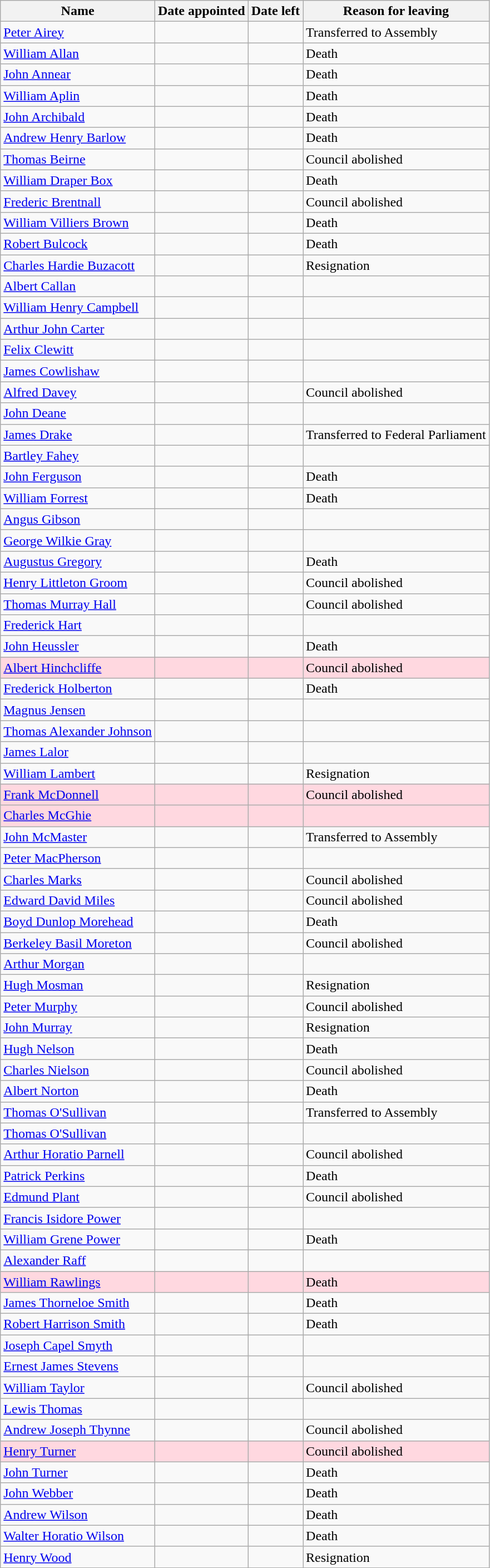<table class="wikitable sortable">
<tr>
<th>Name</th>
<th>Date appointed</th>
<th>Date left</th>
<th>Reason for leaving</th>
</tr>
<tr>
<td><a href='#'>Peter Airey</a></td>
<td></td>
<td></td>
<td>Transferred to Assembly</td>
</tr>
<tr>
<td><a href='#'>William Allan</a></td>
<td></td>
<td></td>
<td>Death</td>
</tr>
<tr>
<td><a href='#'>John Annear</a></td>
<td></td>
<td></td>
<td>Death</td>
</tr>
<tr>
<td><a href='#'>William Aplin</a></td>
<td></td>
<td></td>
<td>Death</td>
</tr>
<tr>
<td><a href='#'>John Archibald</a></td>
<td></td>
<td></td>
<td>Death</td>
</tr>
<tr>
<td><a href='#'>Andrew Henry Barlow</a></td>
<td></td>
<td></td>
<td>Death</td>
</tr>
<tr>
<td><a href='#'>Thomas Beirne</a></td>
<td></td>
<td></td>
<td>Council abolished</td>
</tr>
<tr>
<td><a href='#'>William Draper Box</a></td>
<td></td>
<td></td>
<td>Death</td>
</tr>
<tr>
<td><a href='#'>Frederic Brentnall</a></td>
<td></td>
<td></td>
<td>Council abolished</td>
</tr>
<tr>
<td><a href='#'>William Villiers Brown</a></td>
<td></td>
<td><em></em></td>
<td>Death</td>
</tr>
<tr>
<td><a href='#'>Robert Bulcock</a></td>
<td></td>
<td></td>
<td>Death</td>
</tr>
<tr>
<td><a href='#'>Charles Hardie Buzacott</a></td>
<td></td>
<td></td>
<td>Resignation</td>
</tr>
<tr>
<td><a href='#'>Albert Callan</a></td>
<td></td>
<td><em></em></td>
<td></td>
</tr>
<tr>
<td><a href='#'>William Henry Campbell</a></td>
<td></td>
<td><em></em></td>
<td></td>
</tr>
<tr>
<td><a href='#'>Arthur John Carter</a></td>
<td></td>
<td><em></em></td>
<td></td>
</tr>
<tr>
<td><a href='#'>Felix Clewitt</a></td>
<td></td>
<td><em></em></td>
<td></td>
</tr>
<tr>
<td><a href='#'>James Cowlishaw</a></td>
<td></td>
<td><em></em></td>
<td></td>
</tr>
<tr>
<td><a href='#'>Alfred Davey</a></td>
<td></td>
<td></td>
<td>Council abolished</td>
</tr>
<tr>
<td><a href='#'>John Deane</a></td>
<td></td>
<td><em></em></td>
<td></td>
</tr>
<tr>
<td><a href='#'>James Drake</a></td>
<td></td>
<td></td>
<td>Transferred to Federal Parliament</td>
</tr>
<tr>
<td><a href='#'>Bartley Fahey</a></td>
<td></td>
<td><em></em></td>
<td></td>
</tr>
<tr>
<td><a href='#'>John Ferguson</a></td>
<td></td>
<td></td>
<td>Death</td>
</tr>
<tr>
<td><a href='#'>William Forrest</a></td>
<td></td>
<td></td>
<td>Death</td>
</tr>
<tr>
<td><a href='#'>Angus Gibson</a></td>
<td></td>
<td><em></em></td>
<td></td>
</tr>
<tr>
<td><a href='#'>George Wilkie Gray</a></td>
<td></td>
<td><em></em></td>
<td></td>
</tr>
<tr>
<td><a href='#'>Augustus Gregory</a></td>
<td></td>
<td></td>
<td>Death</td>
</tr>
<tr>
<td><a href='#'>Henry Littleton Groom</a></td>
<td></td>
<td></td>
<td>Council abolished</td>
</tr>
<tr>
<td><a href='#'>Thomas Murray Hall</a></td>
<td></td>
<td></td>
<td>Council abolished</td>
</tr>
<tr>
<td><a href='#'>Frederick Hart</a></td>
<td></td>
<td><em></em></td>
<td></td>
</tr>
<tr>
<td><a href='#'>John Heussler</a></td>
<td></td>
<td></td>
<td>Death</td>
</tr>
<tr bgcolor="#FFD8E0">
<td><a href='#'>Albert Hinchcliffe</a></td>
<td></td>
<td></td>
<td>Council abolished</td>
</tr>
<tr>
<td><a href='#'>Frederick Holberton</a></td>
<td></td>
<td></td>
<td>Death</td>
</tr>
<tr>
<td><a href='#'>Magnus Jensen</a></td>
<td></td>
<td><em></em></td>
<td></td>
</tr>
<tr>
<td><a href='#'>Thomas Alexander Johnson</a></td>
<td></td>
<td><em></em></td>
<td></td>
</tr>
<tr>
<td><a href='#'>James Lalor</a></td>
<td></td>
<td><em></em></td>
<td></td>
</tr>
<tr>
<td><a href='#'>William Lambert</a></td>
<td></td>
<td></td>
<td>Resignation</td>
</tr>
<tr bgcolor="#FFD8E0">
<td><a href='#'>Frank McDonnell</a></td>
<td></td>
<td></td>
<td>Council abolished</td>
</tr>
<tr bgcolor="#FFD8E0">
<td><a href='#'>Charles McGhie</a></td>
<td></td>
<td><em></em></td>
<td></td>
</tr>
<tr>
<td><a href='#'>John McMaster</a></td>
<td></td>
<td></td>
<td>Transferred to Assembly</td>
</tr>
<tr>
<td><a href='#'>Peter MacPherson</a></td>
<td></td>
<td><em></em></td>
<td></td>
</tr>
<tr>
<td><a href='#'>Charles Marks</a></td>
<td></td>
<td></td>
<td>Council abolished</td>
</tr>
<tr>
<td><a href='#'>Edward David Miles</a></td>
<td></td>
<td></td>
<td>Council abolished</td>
</tr>
<tr>
<td><a href='#'>Boyd Dunlop Morehead</a></td>
<td></td>
<td></td>
<td>Death</td>
</tr>
<tr>
<td><a href='#'>Berkeley Basil Moreton</a></td>
<td></td>
<td></td>
<td>Council abolished</td>
</tr>
<tr>
<td><a href='#'>Arthur Morgan</a></td>
<td></td>
<td><em></em></td>
<td></td>
</tr>
<tr>
<td><a href='#'>Hugh Mosman</a></td>
<td></td>
<td></td>
<td>Resignation</td>
</tr>
<tr>
<td><a href='#'>Peter Murphy</a></td>
<td></td>
<td></td>
<td>Council abolished</td>
</tr>
<tr>
<td><a href='#'>John Murray</a></td>
<td></td>
<td></td>
<td>Resignation</td>
</tr>
<tr>
<td><a href='#'>Hugh Nelson</a></td>
<td></td>
<td></td>
<td>Death</td>
</tr>
<tr>
<td><a href='#'>Charles Nielson</a></td>
<td></td>
<td></td>
<td>Council abolished</td>
</tr>
<tr>
<td><a href='#'>Albert Norton</a></td>
<td></td>
<td><em></em></td>
<td>Death</td>
</tr>
<tr>
<td><a href='#'>Thomas O'Sullivan</a></td>
<td></td>
<td></td>
<td>Transferred to Assembly</td>
</tr>
<tr>
<td><a href='#'>Thomas O'Sullivan</a></td>
<td></td>
<td><em></em></td>
<td></td>
</tr>
<tr>
<td><a href='#'>Arthur Horatio Parnell</a></td>
<td></td>
<td></td>
<td>Council abolished</td>
</tr>
<tr>
<td><a href='#'>Patrick Perkins</a></td>
<td></td>
<td></td>
<td>Death</td>
</tr>
<tr>
<td><a href='#'>Edmund Plant</a></td>
<td></td>
<td></td>
<td>Council abolished</td>
</tr>
<tr>
<td><a href='#'>Francis Isidore Power</a></td>
<td></td>
<td><em></em></td>
<td></td>
</tr>
<tr>
<td><a href='#'>William Grene Power</a></td>
<td></td>
<td></td>
<td>Death</td>
</tr>
<tr>
<td><a href='#'>Alexander Raff</a></td>
<td></td>
<td><em></em></td>
<td></td>
</tr>
<tr bgcolor="#FFD8E0">
<td><a href='#'>William Rawlings</a></td>
<td></td>
<td></td>
<td>Death</td>
</tr>
<tr>
<td><a href='#'>James Thorneloe Smith</a></td>
<td></td>
<td></td>
<td>Death</td>
</tr>
<tr>
<td><a href='#'>Robert Harrison Smith</a></td>
<td></td>
<td></td>
<td>Death</td>
</tr>
<tr>
<td><a href='#'>Joseph Capel Smyth</a></td>
<td></td>
<td><em></em></td>
<td></td>
</tr>
<tr>
<td><a href='#'>Ernest James Stevens</a></td>
<td></td>
<td><em></em></td>
<td></td>
</tr>
<tr>
<td><a href='#'>William Taylor</a></td>
<td></td>
<td></td>
<td>Council abolished</td>
</tr>
<tr>
<td><a href='#'>Lewis Thomas</a></td>
<td></td>
<td><em></em></td>
<td></td>
</tr>
<tr>
<td><a href='#'>Andrew Joseph Thynne</a></td>
<td></td>
<td><em></em></td>
<td>Council abolished</td>
</tr>
<tr bgcolor="FFD8E0">
<td><a href='#'>Henry Turner</a></td>
<td></td>
<td></td>
<td>Council abolished</td>
</tr>
<tr>
<td><a href='#'>John Turner</a></td>
<td></td>
<td></td>
<td>Death</td>
</tr>
<tr>
<td><a href='#'>John Webber</a></td>
<td></td>
<td></td>
<td>Death</td>
</tr>
<tr>
<td><a href='#'>Andrew Wilson</a></td>
<td></td>
<td></td>
<td>Death</td>
</tr>
<tr>
<td><a href='#'>Walter Horatio Wilson</a></td>
<td></td>
<td></td>
<td>Death</td>
</tr>
<tr>
<td><a href='#'>Henry Wood</a></td>
<td></td>
<td></td>
<td>Resignation</td>
</tr>
</table>
